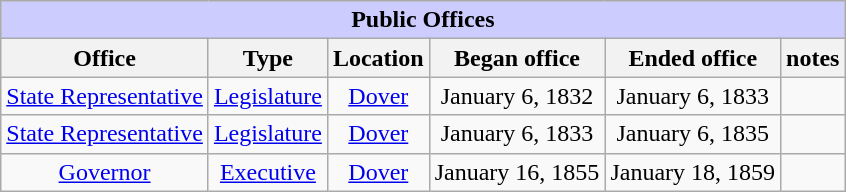<table class=wikitable  style="text-align: center;" align="center">
<tr bgcolor=#cccccc>
<th colspan=7 style="background: #ccccff;">Public Offices</th>
</tr>
<tr>
<th><strong>Office</strong></th>
<th><strong>Type</strong></th>
<th><strong>Location</strong></th>
<th><strong>Began office</strong></th>
<th><strong>Ended office</strong></th>
<th><strong>notes</strong></th>
</tr>
<tr>
<td><a href='#'>State Representative</a></td>
<td><a href='#'>Legislature</a></td>
<td><a href='#'>Dover</a></td>
<td>January 6, 1832</td>
<td>January 6, 1833</td>
<td></td>
</tr>
<tr>
<td><a href='#'>State Representative</a></td>
<td><a href='#'>Legislature</a></td>
<td><a href='#'>Dover</a></td>
<td>January 6, 1833</td>
<td>January 6, 1835</td>
<td></td>
</tr>
<tr>
<td><a href='#'>Governor</a></td>
<td><a href='#'>Executive</a></td>
<td><a href='#'>Dover</a></td>
<td>January 16, 1855</td>
<td>January 18, 1859</td>
<td></td>
</tr>
</table>
